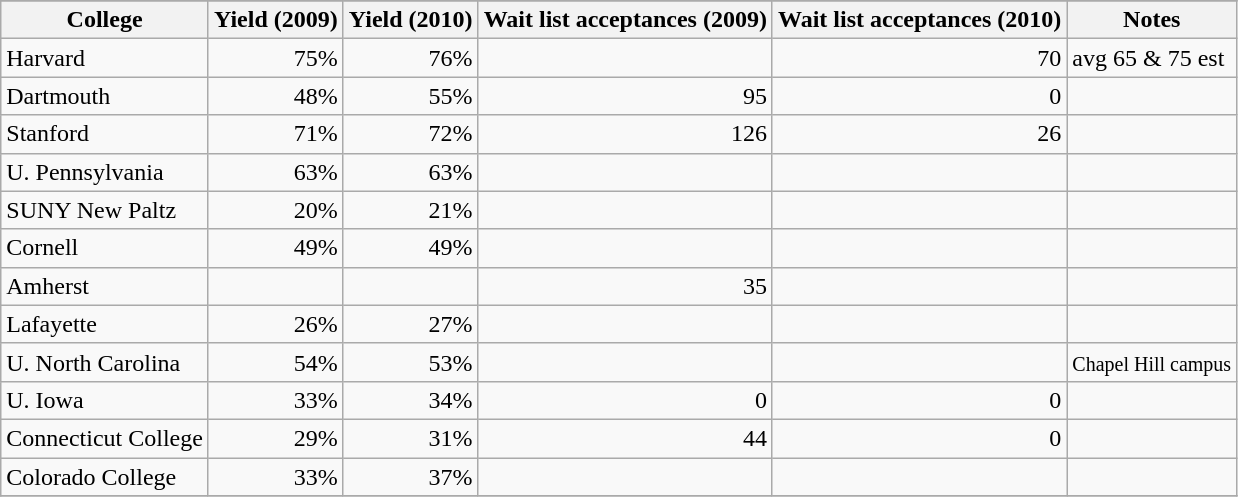<table class="wikitable sortable">
<tr>
</tr>
<tr>
<th>College</th>
<th>Yield (2009)</th>
<th>Yield (2010)</th>
<th>Wait list acceptances (2009)</th>
<th>Wait list acceptances (2010)</th>
<th>Notes</th>
</tr>
<tr>
<td align="left">Harvard</td>
<td align="right">75%</td>
<td align="right">76%</td>
<td align="right"></td>
<td align="right">70</td>
<td align="left">avg 65 & 75 est</td>
</tr>
<tr>
<td align="left">Dartmouth</td>
<td align="right">48%</td>
<td align="right">55%</td>
<td align="right">95</td>
<td align="right">0</td>
<td align="left"></td>
</tr>
<tr>
<td align="left">Stanford</td>
<td align="right">71%</td>
<td align="right">72%</td>
<td align="right">126</td>
<td align="right">26</td>
<td align="left"></td>
</tr>
<tr>
<td align="left">U. Pennsylvania</td>
<td align="right">63%</td>
<td align="right">63%</td>
<td align="right"></td>
<td align="right"></td>
<td align="left"></td>
</tr>
<tr>
<td align="left">SUNY New Paltz</td>
<td align="right">20%</td>
<td align="right">21%</td>
<td align="right"></td>
<td align="right"></td>
<td align="left"></td>
</tr>
<tr>
<td align="left">Cornell</td>
<td align="right">49%</td>
<td align="right">49%</td>
<td align="right"></td>
<td align="right"></td>
<td align="left"></td>
</tr>
<tr>
<td align="left">Amherst</td>
<td align="right"></td>
<td align="right"></td>
<td align="right">35</td>
<td align="right"></td>
<td align="left"></td>
</tr>
<tr>
<td align="left">Lafayette</td>
<td align="right">26%</td>
<td align="right">27%</td>
<td align="right"></td>
<td align="right"></td>
<td align="left"></td>
</tr>
<tr>
<td align="left">U. North Carolina</td>
<td align="right">54%</td>
<td align="right">53%</td>
<td align="right"></td>
<td align="right"></td>
<td align="left"><small>Chapel Hill campus</small></td>
</tr>
<tr>
<td align="left">U. Iowa</td>
<td align="right">33%</td>
<td align="right">34%</td>
<td align="right">0</td>
<td align="right">0</td>
<td align="left"></td>
</tr>
<tr>
<td align="left">Connecticut College</td>
<td align="right">29%</td>
<td align="right">31%</td>
<td align="right">44</td>
<td align="right">0</td>
<td align="left"></td>
</tr>
<tr>
<td align="left">Colorado College</td>
<td align="right">33%</td>
<td align="right">37%</td>
<td align="right"></td>
<td align="right"></td>
<td align="left"></td>
</tr>
<tr>
</tr>
</table>
